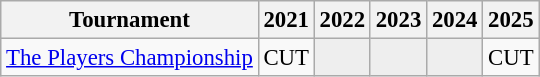<table class="wikitable" style="font-size:95%;text-align:center;">
<tr>
<th>Tournament</th>
<th>2021</th>
<th>2022</th>
<th>2023</th>
<th>2024</th>
<th>2025</th>
</tr>
<tr>
<td align=left><a href='#'>The Players Championship</a></td>
<td>CUT</td>
<td style="background:#eeeeee;"></td>
<td style="background:#eeeeee;"></td>
<td style="background:#eeeeee;"></td>
<td>CUT</td>
</tr>
</table>
